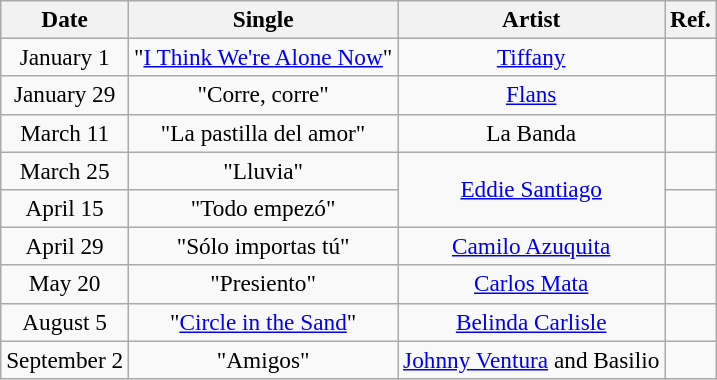<table class="wikitable" style="font-size:97%; text-align:center;">
<tr>
<th>Date</th>
<th>Single</th>
<th>Artist</th>
<th>Ref.</th>
</tr>
<tr>
<td>January 1</td>
<td>"<a href='#'>I Think We're Alone Now</a>"</td>
<td><a href='#'>Tiffany</a></td>
<td></td>
</tr>
<tr>
<td>January 29</td>
<td>"Corre, corre"</td>
<td><a href='#'>Flans</a></td>
<td></td>
</tr>
<tr>
<td>March 11</td>
<td>"La pastilla del amor"</td>
<td>La Banda</td>
<td></td>
</tr>
<tr>
<td>March 25</td>
<td>"Lluvia"</td>
<td rowspan="2"><a href='#'>Eddie Santiago</a></td>
<td></td>
</tr>
<tr>
<td>April 15</td>
<td>"Todo empezó"</td>
<td></td>
</tr>
<tr>
<td>April 29</td>
<td>"Sólo importas tú"</td>
<td><a href='#'>Camilo Azuquita</a></td>
<td></td>
</tr>
<tr>
<td>May 20</td>
<td>"Presiento"</td>
<td><a href='#'>Carlos Mata</a></td>
<td></td>
</tr>
<tr>
<td>August 5</td>
<td>"<a href='#'>Circle in the Sand</a>"</td>
<td><a href='#'>Belinda Carlisle</a></td>
<td></td>
</tr>
<tr>
<td>September 2</td>
<td>"Amigos"</td>
<td><a href='#'>Johnny Ventura</a> and Basilio</td>
<td></td>
</tr>
</table>
